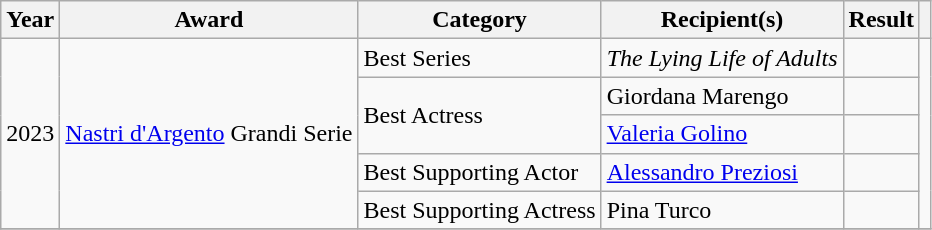<table class="wikitable">
<tr>
<th scope="col">Year</th>
<th scope="col">Award</th>
<th scope="col">Category</th>
<th scope="col">Recipient(s)</th>
<th scope="col">Result</th>
<th scope="col" class="unsortable"></th>
</tr>
<tr>
<td rowspan="5">2023</td>
<td rowspan="5"><a href='#'>Nastri d'Argento</a> Grandi Serie</td>
<td>Best Series</td>
<td><em>The Lying Life of Adults</em></td>
<td></td>
<td rowspan="5"><br></td>
</tr>
<tr>
<td rowspan="2">Best Actress</td>
<td>Giordana Marengo</td>
<td></td>
</tr>
<tr>
<td><a href='#'>Valeria Golino</a></td>
<td></td>
</tr>
<tr>
<td>Best Supporting Actor</td>
<td><a href='#'>Alessandro Preziosi</a></td>
<td></td>
</tr>
<tr>
<td>Best Supporting Actress</td>
<td>Pina Turco</td>
<td></td>
</tr>
<tr>
</tr>
</table>
